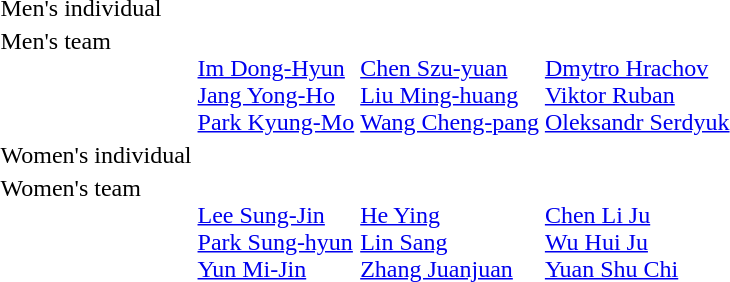<table>
<tr>
<td>Men's individual<br></td>
<td></td>
<td></td>
<td></td>
</tr>
<tr valign="top">
<td>Men's team<br></td>
<td><br><a href='#'>Im Dong-Hyun</a><br><a href='#'>Jang Yong-Ho</a><br><a href='#'>Park Kyung-Mo</a></td>
<td><br><a href='#'>Chen Szu-yuan</a><br><a href='#'>Liu Ming-huang</a><br><a href='#'>Wang Cheng-pang</a></td>
<td><br><a href='#'>Dmytro Hrachov</a><br><a href='#'>Viktor Ruban</a><br><a href='#'>Oleksandr Serdyuk</a></td>
</tr>
<tr>
<td>Women's individual<br></td>
<td></td>
<td></td>
<td></td>
</tr>
<tr valign="top">
<td>Women's team<br></td>
<td><br><a href='#'>Lee Sung-Jin</a><br><a href='#'>Park Sung-hyun</a><br><a href='#'>Yun Mi-Jin</a></td>
<td><br><a href='#'>He Ying</a><br><a href='#'>Lin Sang</a><br><a href='#'>Zhang Juanjuan</a></td>
<td><br><a href='#'>Chen Li Ju</a><br><a href='#'>Wu Hui Ju</a><br><a href='#'>Yuan Shu Chi</a></td>
</tr>
</table>
